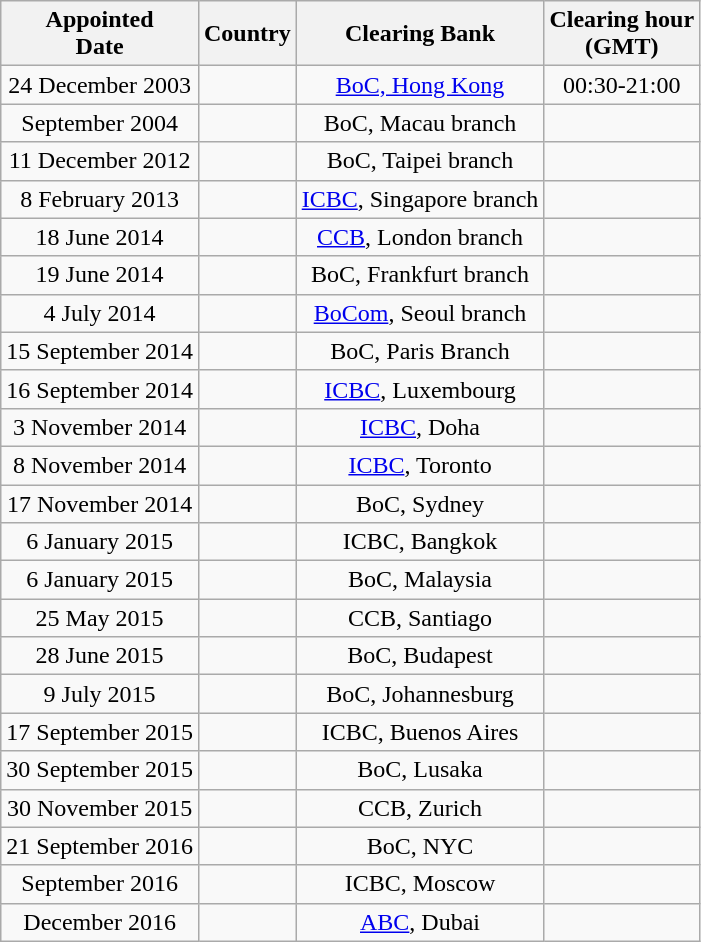<table class="wikitable" style="text-align:center;">
<tr>
<th>Appointed<br>Date</th>
<th>Country</th>
<th>Clearing Bank</th>
<th>Clearing hour<br>(GMT)</th>
</tr>
<tr>
<td>24 December 2003</td>
<td></td>
<td><a href='#'>BoC, Hong Kong</a><a href='#'></a></td>
<td>00:30-21:00</td>
</tr>
<tr>
<td>September 2004</td>
<td></td>
<td>BoC, Macau branch</td>
<td></td>
</tr>
<tr>
<td>11 December 2012</td>
<td></td>
<td>BoC, Taipei branch</td>
<td></td>
</tr>
<tr>
<td>8 February 2013</td>
<td></td>
<td><a href='#'>ICBC</a>, Singapore branch</td>
<td></td>
</tr>
<tr>
<td>18 June 2014</td>
<td></td>
<td><a href='#'>CCB</a>, London branch</td>
<td></td>
</tr>
<tr>
<td>19 June 2014</td>
<td></td>
<td>BoC, Frankfurt branch</td>
<td></td>
</tr>
<tr>
<td>4 July 2014</td>
<td></td>
<td><a href='#'>BoCom</a>, Seoul branch</td>
<td></td>
</tr>
<tr>
<td>15 September 2014</td>
<td></td>
<td>BoC, Paris Branch</td>
<td></td>
</tr>
<tr>
<td>16 September 2014</td>
<td></td>
<td><a href='#'>ICBC</a>, Luxembourg</td>
<td></td>
</tr>
<tr>
<td>3 November 2014</td>
<td></td>
<td><a href='#'>ICBC</a>, Doha</td>
<td></td>
</tr>
<tr>
<td>8 November 2014</td>
<td></td>
<td><a href='#'>ICBC</a>, Toronto</td>
<td></td>
</tr>
<tr>
<td>17 November 2014</td>
<td></td>
<td>BoC, Sydney</td>
<td></td>
</tr>
<tr>
<td>6 January 2015</td>
<td></td>
<td>ICBC, Bangkok</td>
<td></td>
</tr>
<tr>
<td>6 January 2015</td>
<td></td>
<td>BoC, Malaysia</td>
<td></td>
</tr>
<tr>
<td>25 May 2015</td>
<td></td>
<td>CCB, Santiago</td>
<td></td>
</tr>
<tr>
<td>28 June 2015</td>
<td></td>
<td>BoC, Budapest</td>
<td></td>
</tr>
<tr>
<td>9 July 2015</td>
<td></td>
<td>BoC, Johannesburg</td>
<td></td>
</tr>
<tr>
<td>17 September 2015</td>
<td></td>
<td>ICBC, Buenos Aires</td>
<td></td>
</tr>
<tr>
<td>30 September 2015</td>
<td></td>
<td>BoC, Lusaka</td>
<td></td>
</tr>
<tr>
<td>30 November 2015</td>
<td></td>
<td>CCB, Zurich</td>
<td></td>
</tr>
<tr>
<td>21 September 2016</td>
<td></td>
<td>BoC, NYC</td>
<td></td>
</tr>
<tr>
<td>September 2016</td>
<td></td>
<td>ICBC, Moscow</td>
<td></td>
</tr>
<tr>
<td>December 2016</td>
<td></td>
<td><a href='#'>ABC</a>, Dubai</td>
<td></td>
</tr>
</table>
